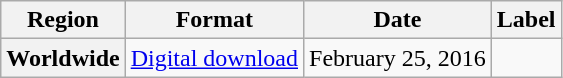<table class="wikitable plainrowheaders unsortable">
<tr>
<th>Region</th>
<th>Format</th>
<th>Date</th>
<th>Label</th>
</tr>
<tr>
<th scope="row">Worldwide</th>
<td><a href='#'>Digital download</a></td>
<td>February 25, 2016</td>
<td></td>
</tr>
</table>
